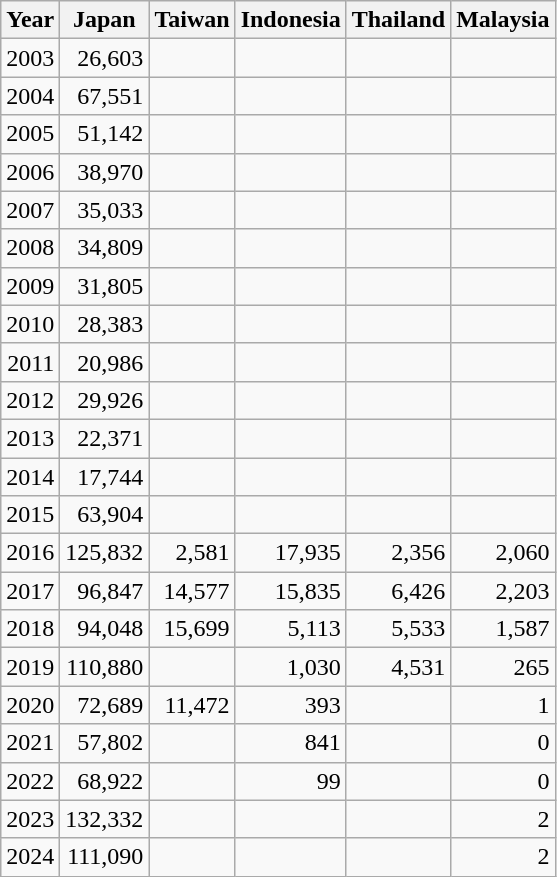<table class=wikitable style="text-align: right;">
<tr>
<th>Year</th>
<th>Japan</th>
<th>Taiwan</th>
<th>Indonesia</th>
<th>Thailand</th>
<th>Malaysia</th>
</tr>
<tr>
<td>2003</td>
<td>26,603</td>
<td></td>
<td></td>
<td></td>
<td></td>
</tr>
<tr>
<td>2004</td>
<td>67,551</td>
<td></td>
<td></td>
<td></td>
<td></td>
</tr>
<tr>
<td>2005</td>
<td>51,142</td>
<td></td>
<td></td>
<td></td>
<td></td>
</tr>
<tr>
<td>2006</td>
<td>38,970</td>
<td></td>
<td></td>
<td></td>
<td></td>
</tr>
<tr>
<td>2007</td>
<td>35,033</td>
<td></td>
<td></td>
<td></td>
<td></td>
</tr>
<tr>
<td>2008</td>
<td>34,809</td>
<td></td>
<td></td>
<td></td>
<td></td>
</tr>
<tr>
<td>2009</td>
<td>31,805</td>
<td></td>
<td></td>
<td></td>
<td></td>
</tr>
<tr>
<td>2010</td>
<td>28,383</td>
<td></td>
<td></td>
<td></td>
<td></td>
</tr>
<tr>
<td>2011</td>
<td>20,986</td>
<td></td>
<td></td>
<td></td>
<td></td>
</tr>
<tr>
<td>2012</td>
<td>29,926</td>
<td></td>
<td></td>
<td></td>
<td></td>
</tr>
<tr>
<td>2013</td>
<td>22,371</td>
<td></td>
<td></td>
<td></td>
<td></td>
</tr>
<tr>
<td>2014</td>
<td>17,744</td>
<td></td>
<td></td>
<td></td>
<td></td>
</tr>
<tr>
<td>2015</td>
<td>63,904</td>
<td></td>
<td></td>
<td></td>
<td></td>
</tr>
<tr>
<td>2016</td>
<td>125,832</td>
<td>2,581</td>
<td>17,935</td>
<td>2,356</td>
<td>2,060</td>
</tr>
<tr>
<td>2017</td>
<td>96,847</td>
<td>14,577</td>
<td>15,835</td>
<td>6,426</td>
<td>2,203</td>
</tr>
<tr>
<td>2018</td>
<td>94,048</td>
<td>15,699</td>
<td>5,113</td>
<td>5,533</td>
<td>1,587</td>
</tr>
<tr>
<td>2019</td>
<td>110,880</td>
<td></td>
<td>1,030</td>
<td>4,531</td>
<td>265</td>
</tr>
<tr>
<td>2020</td>
<td>72,689</td>
<td>11,472</td>
<td>393</td>
<td></td>
<td>1</td>
</tr>
<tr>
<td>2021</td>
<td>57,802</td>
<td></td>
<td>841</td>
<td></td>
<td>0</td>
</tr>
<tr>
<td>2022</td>
<td>68,922</td>
<td></td>
<td>99</td>
<td></td>
<td>0</td>
</tr>
<tr>
<td>2023</td>
<td>132,332</td>
<td></td>
<td></td>
<td></td>
<td>2</td>
</tr>
<tr>
<td>2024</td>
<td>111,090</td>
<td></td>
<td></td>
<td></td>
<td>2</td>
</tr>
</table>
